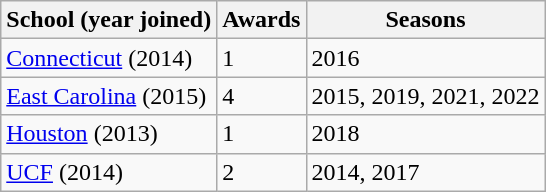<table class="wikitable" border="1">
<tr>
<th>School (year joined)</th>
<th>Awards</th>
<th>Seasons</th>
</tr>
<tr>
<td><a href='#'>Connecticut</a> (2014)</td>
<td>1</td>
<td>2016</td>
</tr>
<tr>
<td><a href='#'>East Carolina</a> (2015)</td>
<td>4</td>
<td>2015, 2019, 2021, 2022</td>
</tr>
<tr>
<td><a href='#'>Houston</a> (2013)</td>
<td>1</td>
<td>2018</td>
</tr>
<tr>
<td><a href='#'>UCF</a> (2014)</td>
<td>2</td>
<td>2014, 2017</td>
</tr>
</table>
